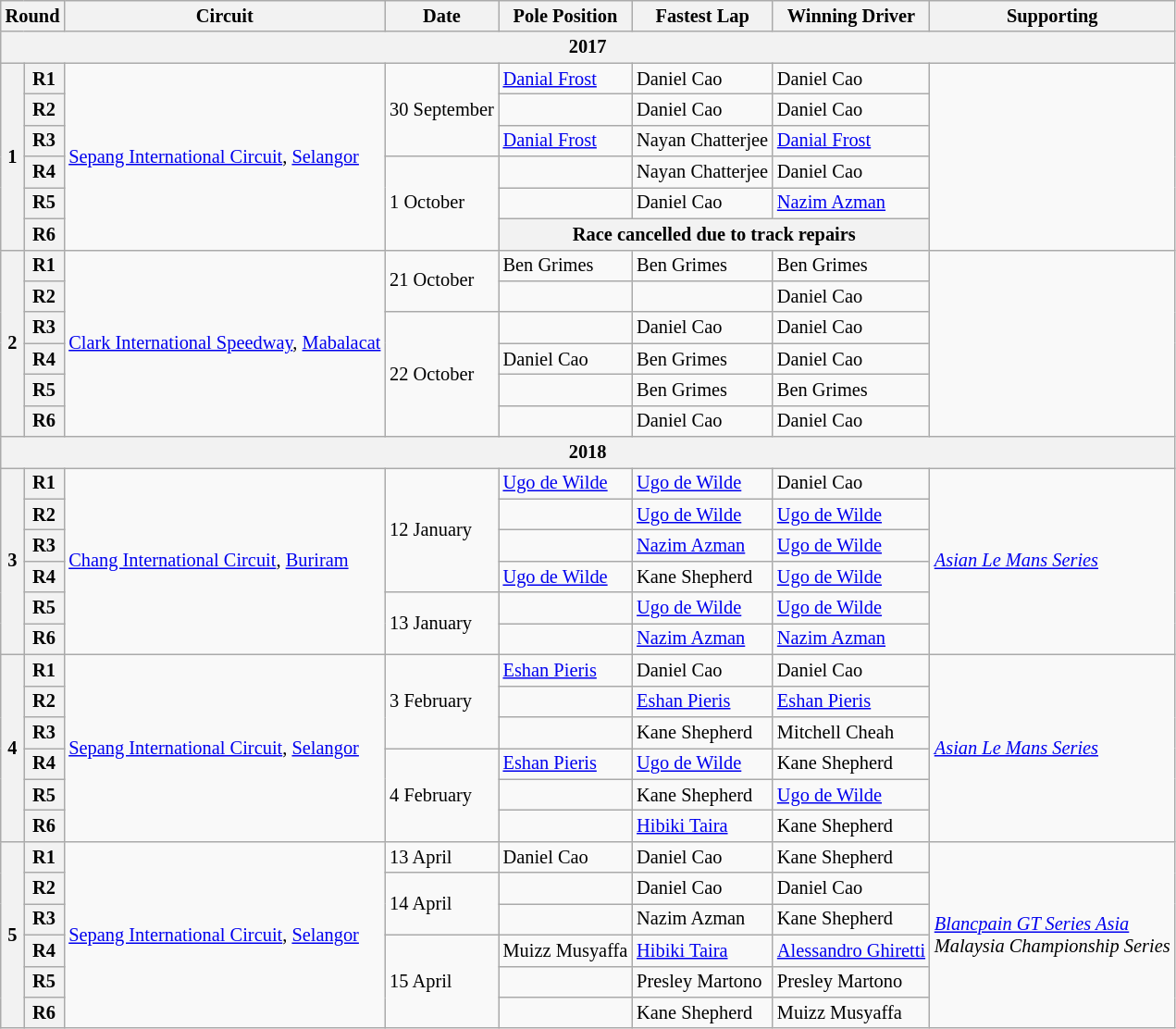<table class="wikitable" style="font-size: 85%">
<tr>
<th colspan=2>Round</th>
<th>Circuit</th>
<th>Date</th>
<th>Pole Position</th>
<th>Fastest Lap</th>
<th>Winning Driver</th>
<th>Supporting</th>
</tr>
<tr>
<th colspan=8>2017</th>
</tr>
<tr>
<th rowspan=6>1</th>
<th>R1</th>
<td rowspan=6> <a href='#'>Sepang International Circuit</a>, <a href='#'>Selangor</a></td>
<td rowspan=3 nowrap>30 September</td>
<td> <a href='#'>Danial Frost</a></td>
<td> Daniel Cao</td>
<td> Daniel Cao</td>
<td rowspan=6><em></em></td>
</tr>
<tr>
<th>R2</th>
<td></td>
<td> Daniel Cao</td>
<td> Daniel Cao</td>
</tr>
<tr>
<th>R3</th>
<td> <a href='#'>Danial Frost</a></td>
<td nowrap> Nayan Chatterjee</td>
<td> <a href='#'>Danial Frost</a></td>
</tr>
<tr>
<th>R4</th>
<td rowspan=3>1 October</td>
<td></td>
<td nowrap> Nayan Chatterjee</td>
<td> Daniel Cao</td>
</tr>
<tr>
<th>R5</th>
<td></td>
<td> Daniel Cao</td>
<td> <a href='#'>Nazim Azman</a></td>
</tr>
<tr>
<th>R6</th>
<th colspan=3>Race cancelled due to track repairs</th>
</tr>
<tr>
<th rowspan=6>2</th>
<th>R1</th>
<td rowspan=6 nowrap> <a href='#'>Clark International Speedway</a>, <a href='#'>Mabalacat</a></td>
<td rowspan=2>21 October</td>
<td> Ben Grimes</td>
<td> Ben Grimes</td>
<td> Ben Grimes</td>
<td rowspan=6></td>
</tr>
<tr>
<th>R2</th>
<td></td>
<td></td>
<td> Daniel Cao</td>
</tr>
<tr>
<th>R3</th>
<td rowspan=4>22 October</td>
<td></td>
<td> Daniel Cao</td>
<td> Daniel Cao</td>
</tr>
<tr>
<th>R4</th>
<td> Daniel Cao</td>
<td> Ben Grimes</td>
<td> Daniel Cao</td>
</tr>
<tr>
<th>R5</th>
<td></td>
<td> Ben Grimes</td>
<td> Ben Grimes</td>
</tr>
<tr>
<th>R6</th>
<td></td>
<td> Daniel Cao</td>
<td> Daniel Cao</td>
</tr>
<tr>
<th colspan=8>2018</th>
</tr>
<tr>
<th rowspan=6>3</th>
<th>R1</th>
<td rowspan=6> <a href='#'>Chang International Circuit</a>, <a href='#'>Buriram</a></td>
<td rowspan=4>12 January</td>
<td> <a href='#'>Ugo de Wilde</a></td>
<td> <a href='#'>Ugo de Wilde</a></td>
<td> Daniel Cao</td>
<td rowspan=6><em><a href='#'>Asian Le Mans Series</a></em></td>
</tr>
<tr>
<th>R2</th>
<td></td>
<td> <a href='#'>Ugo de Wilde</a></td>
<td> <a href='#'>Ugo de Wilde</a></td>
</tr>
<tr>
<th>R3</th>
<td></td>
<td> <a href='#'>Nazim Azman</a></td>
<td> <a href='#'>Ugo de Wilde</a></td>
</tr>
<tr>
<th>R4</th>
<td> <a href='#'>Ugo de Wilde</a></td>
<td> Kane Shepherd</td>
<td> <a href='#'>Ugo de Wilde</a></td>
</tr>
<tr>
<th>R5</th>
<td rowspan=2>13 January</td>
<td></td>
<td> <a href='#'>Ugo de Wilde</a></td>
<td> <a href='#'>Ugo de Wilde</a></td>
</tr>
<tr>
<th>R6</th>
<td></td>
<td> <a href='#'>Nazim Azman</a></td>
<td> <a href='#'>Nazim Azman</a></td>
</tr>
<tr>
<th rowspan=6>4</th>
<th>R1</th>
<td rowspan=6> <a href='#'>Sepang International Circuit</a>, <a href='#'>Selangor</a></td>
<td rowspan=3>3 February</td>
<td> <a href='#'>Eshan Pieris</a></td>
<td> Daniel Cao</td>
<td> Daniel Cao</td>
<td rowspan=6><em><a href='#'>Asian Le Mans Series</a></em></td>
</tr>
<tr>
<th>R2</th>
<td></td>
<td> <a href='#'>Eshan Pieris</a></td>
<td> <a href='#'>Eshan Pieris</a></td>
</tr>
<tr>
<th>R3</th>
<td></td>
<td> Kane Shepherd</td>
<td> Mitchell Cheah</td>
</tr>
<tr>
<th>R4</th>
<td rowspan=3>4 February</td>
<td> <a href='#'>Eshan Pieris</a></td>
<td> <a href='#'>Ugo de Wilde</a></td>
<td> Kane Shepherd</td>
</tr>
<tr>
<th>R5</th>
<td></td>
<td> Kane Shepherd</td>
<td> <a href='#'>Ugo de Wilde</a></td>
</tr>
<tr>
<th>R6</th>
<td></td>
<td> <a href='#'>Hibiki Taira</a></td>
<td> Kane Shepherd</td>
</tr>
<tr>
<th rowspan=6>5</th>
<th>R1</th>
<td rowspan=6> <a href='#'>Sepang International Circuit</a>, <a href='#'>Selangor</a></td>
<td>13 April</td>
<td> Daniel Cao</td>
<td> Daniel Cao</td>
<td> Kane Shepherd</td>
<td rowspan=6 nowrap><em><a href='#'>Blancpain GT Series Asia</a></em><br><em>Malaysia Championship Series</em></td>
</tr>
<tr>
<th>R2</th>
<td rowspan=2>14 April</td>
<td></td>
<td> Daniel Cao</td>
<td> Daniel Cao</td>
</tr>
<tr>
<th>R3</th>
<td></td>
<td> Nazim Azman</td>
<td> Kane Shepherd</td>
</tr>
<tr>
<th>R4</th>
<td rowspan=3>15 April</td>
<td nowrap> Muizz Musyaffa</td>
<td> <a href='#'>Hibiki Taira</a></td>
<td nowrap> <a href='#'>Alessandro Ghiretti</a></td>
</tr>
<tr>
<th>R5</th>
<td></td>
<td> Presley Martono</td>
<td> Presley Martono</td>
</tr>
<tr>
<th>R6</th>
<td></td>
<td> Kane Shepherd</td>
<td> Muizz Musyaffa</td>
</tr>
</table>
